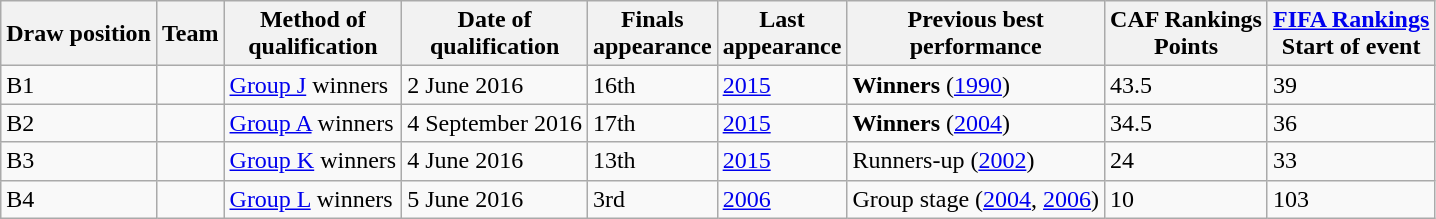<table class="wikitable sortable" style="text-align: left;">
<tr>
<th>Draw position</th>
<th>Team</th>
<th>Method of<br>qualification</th>
<th>Date of<br>qualification</th>
<th>Finals<br>appearance</th>
<th>Last<br>appearance</th>
<th>Previous best<br>performance</th>
<th>CAF Rankings<br>Points</th>
<th><a href='#'>FIFA Rankings</a><br>Start of event</th>
</tr>
<tr>
<td>B1</td>
<td style=white-space:nowrap></td>
<td data-sort-value="J1"><a href='#'>Group J</a> winners</td>
<td>2 June 2016</td>
<td data-sort-value="16">16th</td>
<td><a href='#'>2015</a></td>
<td data-sort-value="7.1"><strong>Winners</strong> (<a href='#'>1990</a>)</td>
<td>43.5</td>
<td>39</td>
</tr>
<tr>
<td>B2</td>
<td style=white-space:nowrap></td>
<td data-sort-value="A1"><a href='#'>Group A</a> winners</td>
<td>4 September 2016</td>
<td data-sort-value="17">17th</td>
<td><a href='#'>2015</a></td>
<td data-sort-value="7.1"><strong>Winners</strong> (<a href='#'>2004</a>)</td>
<td>34.5</td>
<td>36</td>
</tr>
<tr>
<td>B3</td>
<td style=white-space:nowrap></td>
<td data-sort-value="K1"><a href='#'>Group K</a> winners</td>
<td>4 June 2016</td>
<td data-sort-value="13">13th</td>
<td><a href='#'>2015</a></td>
<td data-sort-value="6.1">Runners-up (<a href='#'>2002</a>)</td>
<td>24</td>
<td>33</td>
</tr>
<tr>
<td>B4</td>
<td style=white-space:nowrap></td>
<td data-sort-value="L1"><a href='#'>Group L</a> winners</td>
<td>5 June 2016</td>
<td data-sort-value="2">3rd</td>
<td><a href='#'>2006</a></td>
<td data-sort-value="1.2">Group stage (<a href='#'>2004</a>, <a href='#'>2006</a>)</td>
<td>10</td>
<td>103</td>
</tr>
</table>
